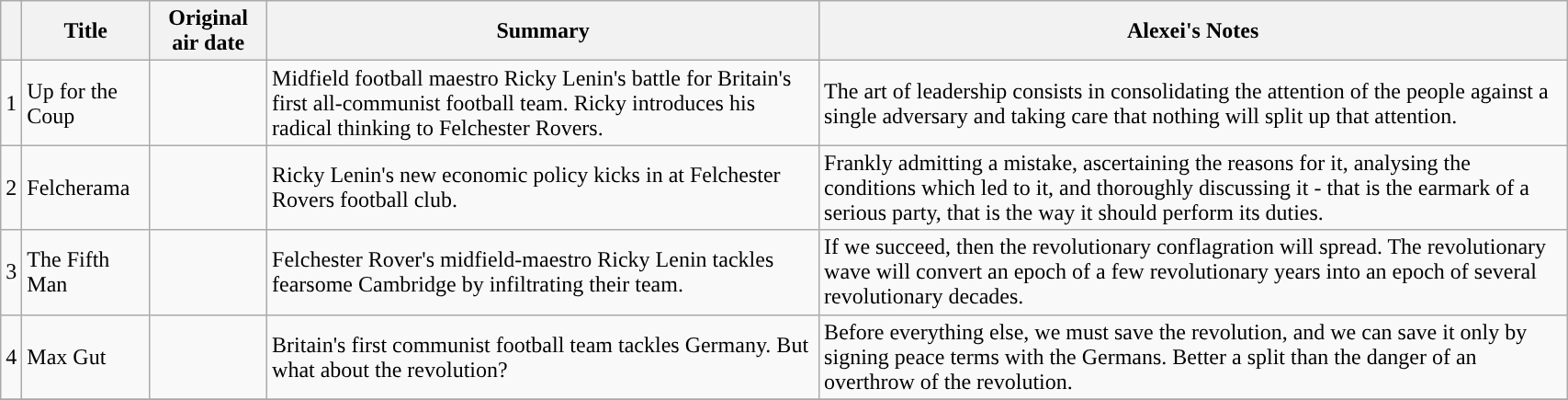<table class="wikitable sortable" style="width:90%;">
<tr>
<th></th>
<th>Title</th>
<th>Original air date</th>
<th>Summary</th>
<th>Alexei's Notes</th>
</tr>
<tr>
<td>1</td>
<td>Up for the Coup</td>
<td></td>
<td>Midfield football maestro Ricky Lenin's battle for Britain's first all-communist football team. Ricky introduces his radical thinking to Felchester Rovers.</td>
<td>The art of leadership consists in consolidating the attention of the people against a single adversary and taking care that nothing will split up that attention.</td>
</tr>
<tr>
<td>2</td>
<td>Felcherama</td>
<td></td>
<td>Ricky Lenin's new economic policy kicks in at Felchester Rovers football club.</td>
<td>Frankly admitting a mistake, ascertaining the reasons for it, analysing the conditions which led to it, and thoroughly discussing it - that is the earmark of a serious party, that is the way it should perform its duties.</td>
</tr>
<tr>
<td>3</td>
<td>The Fifth Man</td>
<td></td>
<td>Felchester Rover's midfield-maestro Ricky Lenin tackles fearsome Cambridge by infiltrating their team.</td>
<td>If we succeed, then the revolutionary conflagration will spread.  The revolutionary wave will convert an epoch of a few revolutionary years into an epoch of several revolutionary decades.</td>
</tr>
<tr>
<td>4</td>
<td>Max Gut</td>
<td></td>
<td>Britain's first communist football team tackles Germany. But what about the revolution?</td>
<td>Before everything else, we must save the revolution, and we can save it only by signing peace terms with the Germans.  Better a split than the danger of an overthrow of the revolution.</td>
</tr>
<tr>
</tr>
</table>
